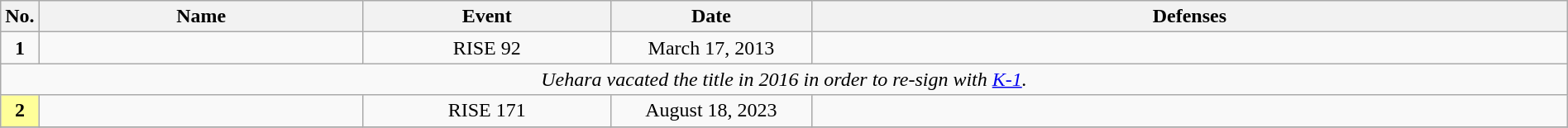<table class="wikitable" style="width:100%; font-size:100%;">
<tr>
<th style= width:1%;">No.</th>
<th style= width:21%;">Name</th>
<th style= width:16%;">Event</th>
<th style=width:13%;">Date</th>
<th style= width:49%;">Defenses</th>
</tr>
<tr>
<td align=center><strong>1</strong></td>
<td align=left><br></td>
<td align=center>RISE 92 <br></td>
<td align=center>March 17, 2013</td>
<td align=left></td>
</tr>
<tr>
<td colspan=5 align=center><em>Uehara vacated the title in 2016 in order to re-sign with <a href='#'>K-1</a>.</em></td>
</tr>
<tr>
<td align=center bgcolor="#FFFF99"><strong>2</strong></td>
<td align=left><br></td>
<td align=center>RISE 171 <br></td>
<td align=center>August 18, 2023</td>
<td align=left></td>
</tr>
<tr>
</tr>
</table>
